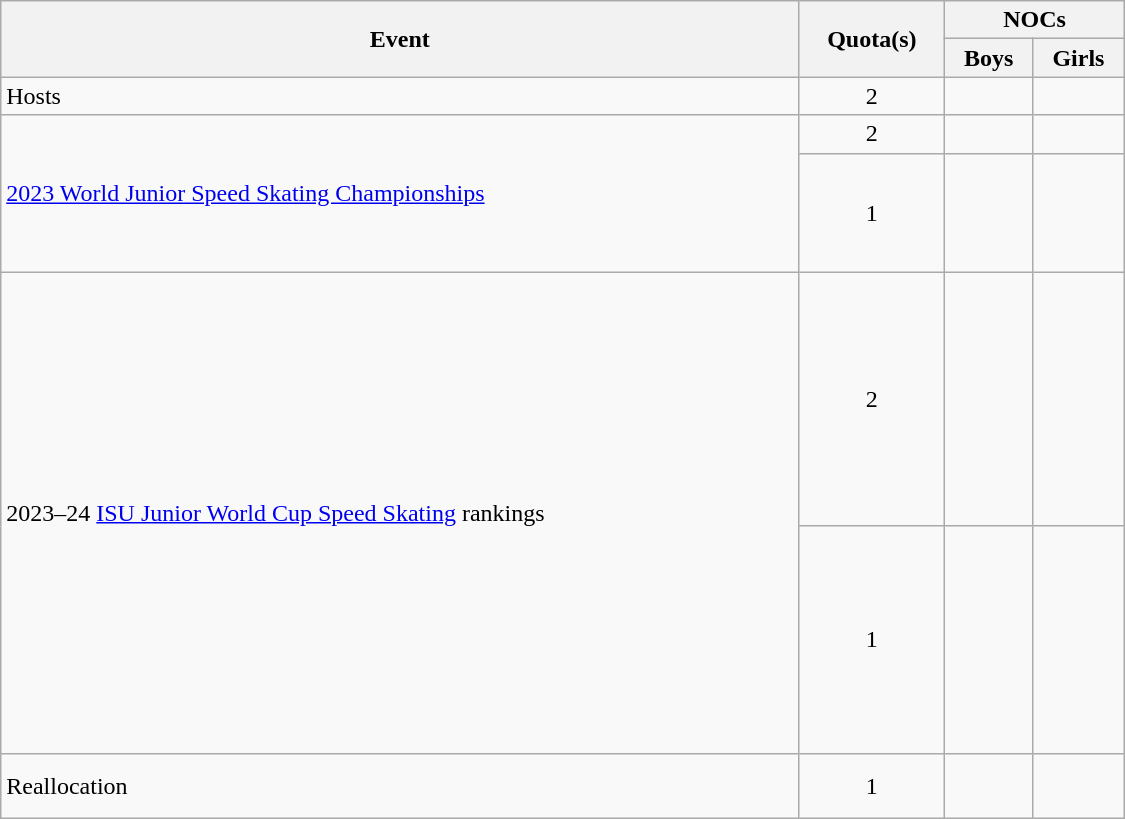<table class="wikitable" width=750>
<tr>
<th rowspan=2>Event</th>
<th rowspan=2>Quota(s)</th>
<th colspan=2>NOCs</th>
</tr>
<tr>
<th>Boys</th>
<th>Girls</th>
</tr>
<tr align=center>
<td align=left>Hosts</td>
<td>2</td>
<td align=left></td>
<td align=left></td>
</tr>
<tr align=center>
<td align=left rowspan=2><a href='#'>2023 World Junior Speed Skating Championships</a></td>
<td>2</td>
<td align=left><br></td>
<td align=left></td>
</tr>
<tr align=center>
<td>1</td>
<td align=left><s></s><br><br><br></td>
<td align=left><br><br><br><br></td>
</tr>
<tr align=center>
<td rowspan=2 align=left>2023–24 <a href='#'>ISU Junior World Cup Speed Skating</a> rankings</td>
<td>2</td>
<td align=left><s><br></s><br><br><br><s></s><br><br><br><br><br></td>
<td align=left><br><br><br><br><br><s></s><br><br><br><br></td>
</tr>
<tr align=center>
<td>1</td>
<td align=left><s></s><br><br><br><s></s><br><s></s><br><br><br><br></td>
<td align=left><br><s><br></s><br><br><br><br></td>
</tr>
<tr align=center>
<td align=left>Reallocation</td>
<td>1</td>
<td align=left><br><br></td>
<td align=left></td>
</tr>
</table>
